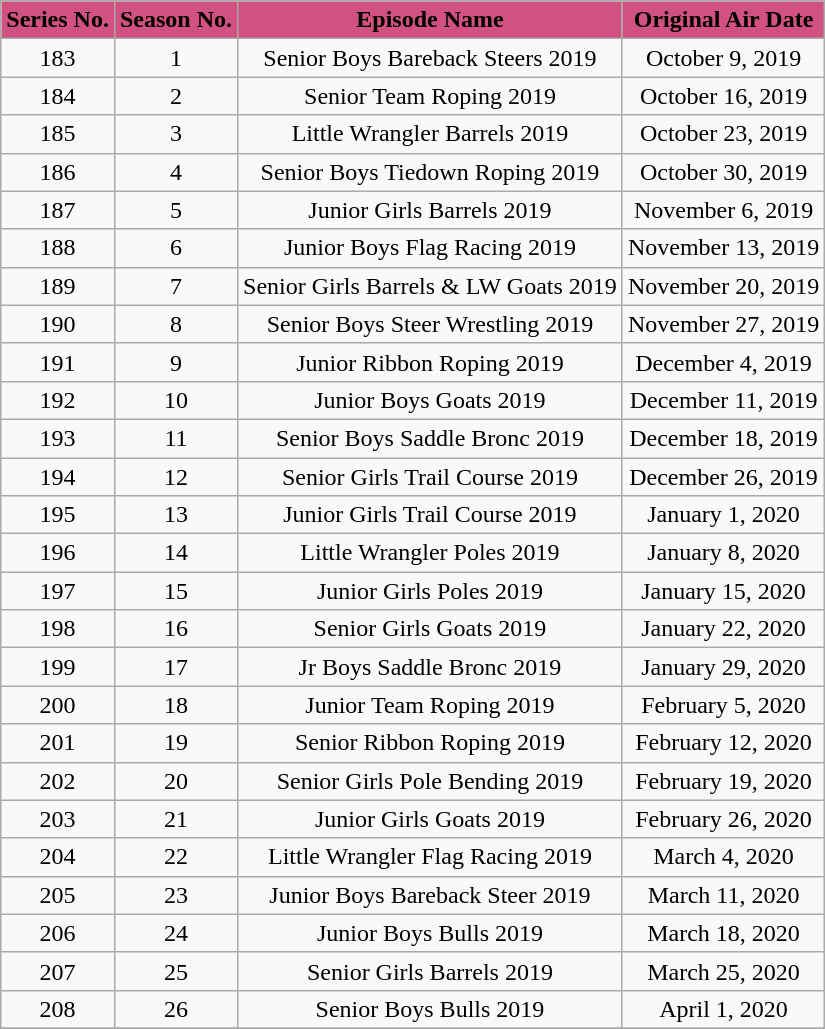<table class="wikitable" style="text-align:center">
<tr>
<th scope="col" style="background-color: #d15280;">Series No.</th>
<th scope="col" style="background-color: #d15280;">Season No.</th>
<th scope="col" style="background-color: #d15280;">Episode Name</th>
<th scope="col" style="background-color: #d15280;">Original Air Date</th>
</tr>
<tr>
<td>183</td>
<td>1</td>
<td>Senior Boys Bareback Steers 2019</td>
<td>October 9, 2019</td>
</tr>
<tr>
<td>184</td>
<td>2</td>
<td>Senior Team Roping 2019</td>
<td>October 16, 2019</td>
</tr>
<tr>
<td>185</td>
<td>3</td>
<td>Little Wrangler Barrels 2019</td>
<td>October 23, 2019</td>
</tr>
<tr>
<td>186</td>
<td>4</td>
<td>Senior Boys Tiedown Roping 2019</td>
<td>October 30, 2019</td>
</tr>
<tr>
<td>187</td>
<td>5</td>
<td>Junior Girls Barrels 2019</td>
<td>November 6, 2019</td>
</tr>
<tr>
<td>188</td>
<td>6</td>
<td>Junior Boys Flag Racing 2019</td>
<td>November 13, 2019</td>
</tr>
<tr>
<td>189</td>
<td>7</td>
<td>Senior Girls Barrels & LW Goats 2019</td>
<td>November 20, 2019</td>
</tr>
<tr>
<td>190</td>
<td>8</td>
<td>Senior Boys Steer Wrestling 2019</td>
<td>November 27, 2019</td>
</tr>
<tr>
<td>191</td>
<td>9</td>
<td>Junior Ribbon Roping 2019</td>
<td>December 4, 2019</td>
</tr>
<tr>
<td>192</td>
<td>10</td>
<td>Junior Boys Goats 2019</td>
<td>December 11, 2019</td>
</tr>
<tr>
<td>193</td>
<td>11</td>
<td>Senior Boys Saddle Bronc 2019</td>
<td>December 18, 2019</td>
</tr>
<tr>
<td>194</td>
<td>12</td>
<td>Senior Girls Trail Course 2019</td>
<td>December 26, 2019</td>
</tr>
<tr>
<td>195</td>
<td>13</td>
<td>Junior Girls Trail Course 2019</td>
<td>January 1, 2020</td>
</tr>
<tr>
<td>196</td>
<td>14</td>
<td>Little Wrangler Poles 2019</td>
<td>January 8, 2020</td>
</tr>
<tr>
<td>197</td>
<td>15</td>
<td>Junior Girls Poles 2019</td>
<td>January 15, 2020</td>
</tr>
<tr>
<td>198</td>
<td>16</td>
<td>Senior Girls Goats 2019</td>
<td>January 22, 2020</td>
</tr>
<tr>
<td>199</td>
<td>17</td>
<td>Jr Boys Saddle Bronc 2019</td>
<td>January 29, 2020</td>
</tr>
<tr>
<td>200</td>
<td>18</td>
<td>Junior Team Roping 2019</td>
<td>February 5, 2020</td>
</tr>
<tr>
<td>201</td>
<td>19</td>
<td>Senior Ribbon Roping 2019</td>
<td>February 12, 2020</td>
</tr>
<tr>
<td>202</td>
<td>20</td>
<td>Senior Girls Pole Bending 2019</td>
<td>February 19, 2020</td>
</tr>
<tr>
<td>203</td>
<td>21</td>
<td>Junior Girls Goats 2019</td>
<td>February 26, 2020</td>
</tr>
<tr>
<td>204</td>
<td>22</td>
<td>Little Wrangler Flag Racing 2019</td>
<td>March 4, 2020</td>
</tr>
<tr>
<td>205</td>
<td>23</td>
<td>Junior Boys Bareback Steer 2019</td>
<td>March 11, 2020</td>
</tr>
<tr>
<td>206</td>
<td>24</td>
<td>Junior Boys Bulls 2019</td>
<td>March 18, 2020</td>
</tr>
<tr>
<td>207</td>
<td>25</td>
<td>Senior Girls Barrels 2019</td>
<td>March 25, 2020</td>
</tr>
<tr>
<td>208</td>
<td>26</td>
<td>Senior Boys Bulls 2019</td>
<td>April 1, 2020</td>
</tr>
<tr>
</tr>
</table>
